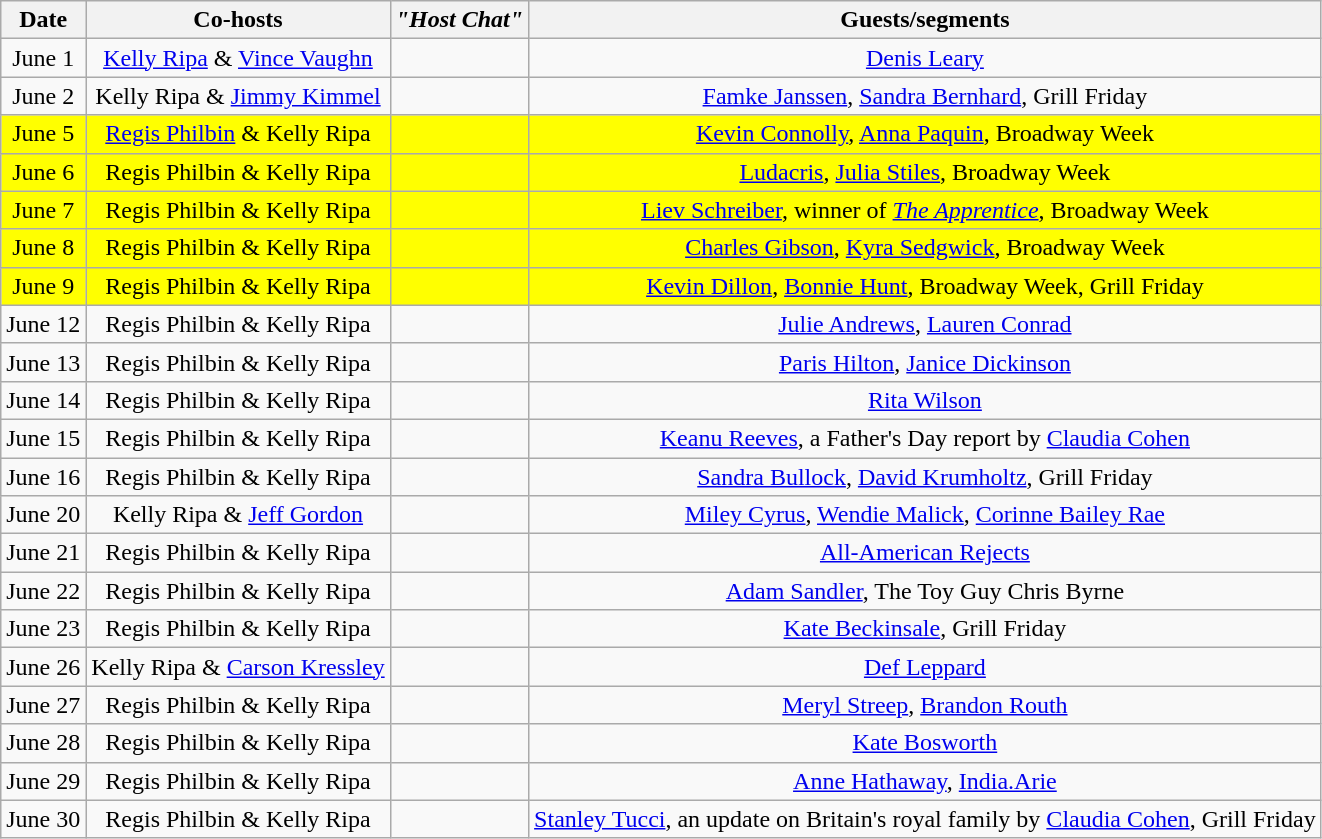<table class="wikitable sortable" style="text-align:center;">
<tr>
<th>Date</th>
<th>Co-hosts</th>
<th><em>"Host Chat"</em></th>
<th>Guests/segments</th>
</tr>
<tr>
<td>June 1</td>
<td><a href='#'>Kelly Ripa</a> & <a href='#'>Vince Vaughn</a></td>
<td></td>
<td><a href='#'>Denis Leary</a></td>
</tr>
<tr>
<td>June 2</td>
<td>Kelly Ripa & <a href='#'>Jimmy Kimmel</a></td>
<td></td>
<td><a href='#'>Famke Janssen</a>, <a href='#'>Sandra Bernhard</a>, Grill Friday</td>
</tr>
<tr style="background:yellow;">
<td>June 5</td>
<td><a href='#'>Regis Philbin</a> & Kelly Ripa</td>
<td></td>
<td><a href='#'>Kevin Connolly</a>, <a href='#'>Anna Paquin</a>, Broadway Week</td>
</tr>
<tr style="background:yellow;">
<td>June 6</td>
<td>Regis Philbin & Kelly Ripa</td>
<td></td>
<td><a href='#'>Ludacris</a>, <a href='#'>Julia Stiles</a>, Broadway Week</td>
</tr>
<tr style="background:yellow;">
<td>June 7</td>
<td>Regis Philbin & Kelly Ripa</td>
<td></td>
<td><a href='#'>Liev Schreiber</a>, winner of <em><a href='#'>The Apprentice</a></em>, Broadway Week</td>
</tr>
<tr style="background:yellow;">
<td>June 8</td>
<td>Regis Philbin & Kelly Ripa</td>
<td></td>
<td><a href='#'>Charles Gibson</a>, <a href='#'>Kyra Sedgwick</a>, Broadway Week</td>
</tr>
<tr style="background:yellow;">
<td>June 9</td>
<td>Regis Philbin & Kelly Ripa</td>
<td></td>
<td><a href='#'>Kevin Dillon</a>, <a href='#'>Bonnie Hunt</a>, Broadway Week, Grill Friday</td>
</tr>
<tr>
<td>June 12</td>
<td>Regis Philbin & Kelly Ripa</td>
<td></td>
<td><a href='#'>Julie Andrews</a>, <a href='#'>Lauren Conrad</a></td>
</tr>
<tr>
<td>June 13</td>
<td>Regis Philbin & Kelly Ripa</td>
<td></td>
<td><a href='#'>Paris Hilton</a>, <a href='#'>Janice Dickinson</a></td>
</tr>
<tr>
<td>June 14</td>
<td>Regis Philbin & Kelly Ripa</td>
<td></td>
<td><a href='#'>Rita Wilson</a></td>
</tr>
<tr>
<td>June 15</td>
<td>Regis Philbin & Kelly Ripa</td>
<td></td>
<td><a href='#'>Keanu Reeves</a>, a Father's Day report by <a href='#'>Claudia Cohen</a></td>
</tr>
<tr>
<td>June 16</td>
<td>Regis Philbin & Kelly Ripa</td>
<td></td>
<td><a href='#'>Sandra Bullock</a>, <a href='#'>David Krumholtz</a>, Grill Friday</td>
</tr>
<tr>
<td>June 20</td>
<td>Kelly Ripa & <a href='#'>Jeff Gordon</a></td>
<td></td>
<td><a href='#'>Miley Cyrus</a>, <a href='#'>Wendie Malick</a>, <a href='#'>Corinne Bailey Rae</a></td>
</tr>
<tr>
<td>June 21</td>
<td>Regis Philbin & Kelly Ripa</td>
<td></td>
<td><a href='#'>All-American Rejects</a></td>
</tr>
<tr>
<td>June 22</td>
<td>Regis Philbin & Kelly Ripa</td>
<td></td>
<td><a href='#'>Adam Sandler</a>, The Toy Guy Chris Byrne</td>
</tr>
<tr>
<td>June 23</td>
<td>Regis Philbin & Kelly Ripa</td>
<td></td>
<td><a href='#'>Kate Beckinsale</a>, Grill Friday</td>
</tr>
<tr>
<td>June 26</td>
<td>Kelly Ripa & <a href='#'>Carson Kressley</a></td>
<td></td>
<td><a href='#'>Def Leppard</a></td>
</tr>
<tr>
<td>June 27</td>
<td>Regis Philbin & Kelly Ripa</td>
<td></td>
<td><a href='#'>Meryl Streep</a>, <a href='#'>Brandon Routh</a></td>
</tr>
<tr>
<td>June 28</td>
<td>Regis Philbin & Kelly Ripa</td>
<td></td>
<td><a href='#'>Kate Bosworth</a></td>
</tr>
<tr>
<td>June 29</td>
<td>Regis Philbin & Kelly Ripa</td>
<td></td>
<td><a href='#'>Anne Hathaway</a>, <a href='#'>India.Arie</a></td>
</tr>
<tr>
<td>June 30</td>
<td>Regis Philbin & Kelly Ripa</td>
<td></td>
<td><a href='#'>Stanley Tucci</a>, an update on Britain's royal family by <a href='#'>Claudia Cohen</a>, Grill Friday</td>
</tr>
</table>
